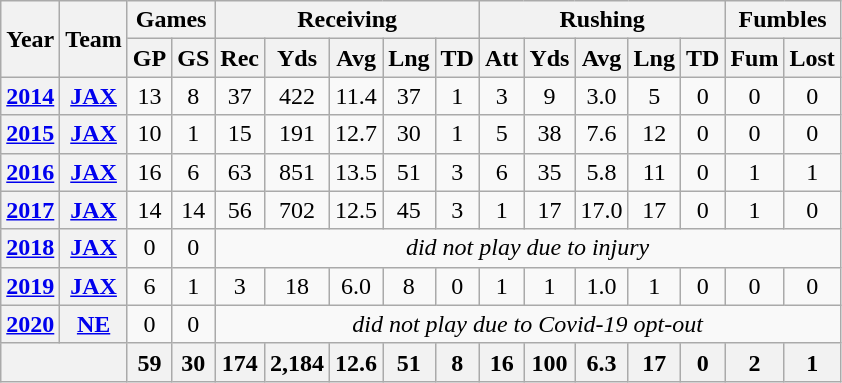<table class=wikitable style="text-align:center;">
<tr>
<th rowspan="2">Year</th>
<th rowspan="2">Team</th>
<th colspan="2">Games</th>
<th colspan="5">Receiving</th>
<th colspan="5">Rushing</th>
<th colspan="2">Fumbles</th>
</tr>
<tr>
<th>GP</th>
<th>GS</th>
<th>Rec</th>
<th>Yds</th>
<th>Avg</th>
<th>Lng</th>
<th>TD</th>
<th>Att</th>
<th>Yds</th>
<th>Avg</th>
<th>Lng</th>
<th>TD</th>
<th>Fum</th>
<th>Lost</th>
</tr>
<tr>
<th><a href='#'>2014</a></th>
<th><a href='#'>JAX</a></th>
<td>13</td>
<td>8</td>
<td>37</td>
<td>422</td>
<td>11.4</td>
<td>37</td>
<td>1</td>
<td>3</td>
<td>9</td>
<td>3.0</td>
<td>5</td>
<td>0</td>
<td>0</td>
<td>0</td>
</tr>
<tr>
<th><a href='#'>2015</a></th>
<th><a href='#'>JAX</a></th>
<td>10</td>
<td>1</td>
<td>15</td>
<td>191</td>
<td>12.7</td>
<td>30</td>
<td>1</td>
<td>5</td>
<td>38</td>
<td>7.6</td>
<td>12</td>
<td>0</td>
<td>0</td>
<td>0</td>
</tr>
<tr>
<th><a href='#'>2016</a></th>
<th><a href='#'>JAX</a></th>
<td>16</td>
<td>6</td>
<td>63</td>
<td>851</td>
<td>13.5</td>
<td>51</td>
<td>3</td>
<td>6</td>
<td>35</td>
<td>5.8</td>
<td>11</td>
<td>0</td>
<td>1</td>
<td>1</td>
</tr>
<tr>
<th><a href='#'>2017</a></th>
<th><a href='#'>JAX</a></th>
<td>14</td>
<td>14</td>
<td>56</td>
<td>702</td>
<td>12.5</td>
<td>45</td>
<td>3</td>
<td>1</td>
<td>17</td>
<td>17.0</td>
<td>17</td>
<td>0</td>
<td>1</td>
<td>0</td>
</tr>
<tr>
<th><a href='#'>2018</a></th>
<th><a href='#'>JAX</a></th>
<td>0</td>
<td>0</td>
<td colspan="12"><em>did not play due to injury</em></td>
</tr>
<tr>
<th><a href='#'>2019</a></th>
<th><a href='#'>JAX</a></th>
<td>6</td>
<td>1</td>
<td>3</td>
<td>18</td>
<td>6.0</td>
<td>8</td>
<td>0</td>
<td>1</td>
<td>1</td>
<td>1.0</td>
<td>1</td>
<td>0</td>
<td>0</td>
<td>0</td>
</tr>
<tr>
<th><a href='#'>2020</a></th>
<th><a href='#'>NE</a></th>
<td>0</td>
<td>0</td>
<td colspan="12"><em>did not play due to Covid-19 opt-out</em></td>
</tr>
<tr>
<th colspan="2"></th>
<th>59</th>
<th>30</th>
<th>174</th>
<th>2,184</th>
<th>12.6</th>
<th>51</th>
<th>8</th>
<th>16</th>
<th>100</th>
<th>6.3</th>
<th>17</th>
<th>0</th>
<th>2</th>
<th>1</th>
</tr>
</table>
